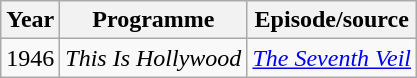<table class="wikitable">
<tr>
<th>Year</th>
<th>Programme</th>
<th>Episode/source</th>
</tr>
<tr>
<td>1946</td>
<td><em>This Is Hollywood</em></td>
<td><em><a href='#'>The Seventh Veil</a></em></td>
</tr>
</table>
